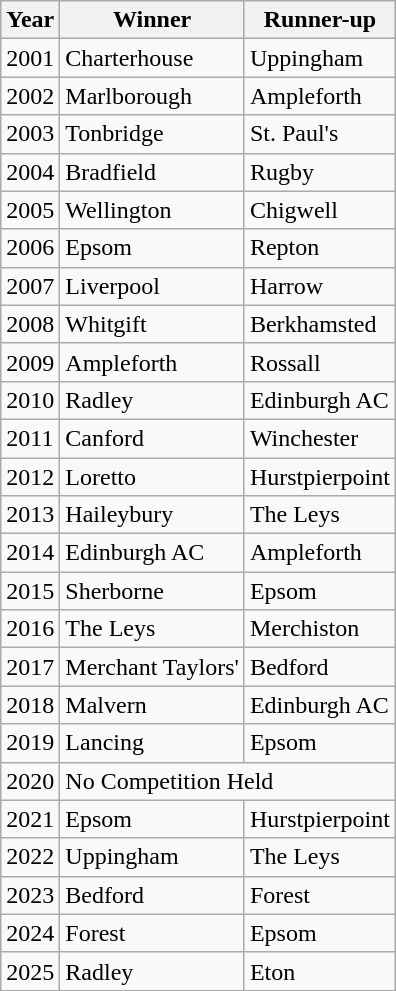<table class="wikitable">
<tr>
<th>Year</th>
<th>Winner</th>
<th>Runner-up</th>
</tr>
<tr>
<td>2001</td>
<td>Charterhouse</td>
<td>Uppingham</td>
</tr>
<tr>
<td>2002</td>
<td>Marlborough</td>
<td>Ampleforth</td>
</tr>
<tr>
<td>2003</td>
<td>Tonbridge</td>
<td>St. Paul's</td>
</tr>
<tr>
<td>2004</td>
<td>Bradfield</td>
<td>Rugby</td>
</tr>
<tr>
<td>2005</td>
<td>Wellington</td>
<td>Chigwell</td>
</tr>
<tr>
<td>2006</td>
<td>Epsom</td>
<td>Repton</td>
</tr>
<tr>
<td>2007</td>
<td>Liverpool</td>
<td>Harrow</td>
</tr>
<tr>
<td>2008</td>
<td>Whitgift</td>
<td>Berkhamsted</td>
</tr>
<tr>
<td>2009</td>
<td>Ampleforth</td>
<td>Rossall</td>
</tr>
<tr>
<td>2010</td>
<td>Radley</td>
<td>Edinburgh AC</td>
</tr>
<tr>
<td>2011</td>
<td>Canford</td>
<td>Winchester</td>
</tr>
<tr>
<td>2012</td>
<td>Loretto</td>
<td>Hurstpierpoint</td>
</tr>
<tr>
<td>2013</td>
<td>Haileybury</td>
<td>The Leys</td>
</tr>
<tr>
<td>2014</td>
<td>Edinburgh AC</td>
<td>Ampleforth</td>
</tr>
<tr>
<td>2015</td>
<td>Sherborne</td>
<td>Epsom</td>
</tr>
<tr>
<td>2016</td>
<td>The Leys</td>
<td>Merchiston</td>
</tr>
<tr>
<td>2017</td>
<td>Merchant Taylors'</td>
<td>Bedford</td>
</tr>
<tr>
<td>2018</td>
<td>Malvern</td>
<td>Edinburgh AC</td>
</tr>
<tr>
<td>2019</td>
<td>Lancing</td>
<td>Epsom</td>
</tr>
<tr>
<td>2020</td>
<td colspan="2">No Competition Held</td>
</tr>
<tr>
<td>2021</td>
<td>Epsom</td>
<td>Hurstpierpoint</td>
</tr>
<tr>
<td>2022</td>
<td>Uppingham</td>
<td>The Leys</td>
</tr>
<tr>
<td>2023</td>
<td>Bedford</td>
<td>Forest</td>
</tr>
<tr>
<td>2024</td>
<td>Forest</td>
<td>Epsom</td>
</tr>
<tr>
<td>2025</td>
<td>Radley</td>
<td>Eton</td>
</tr>
</table>
